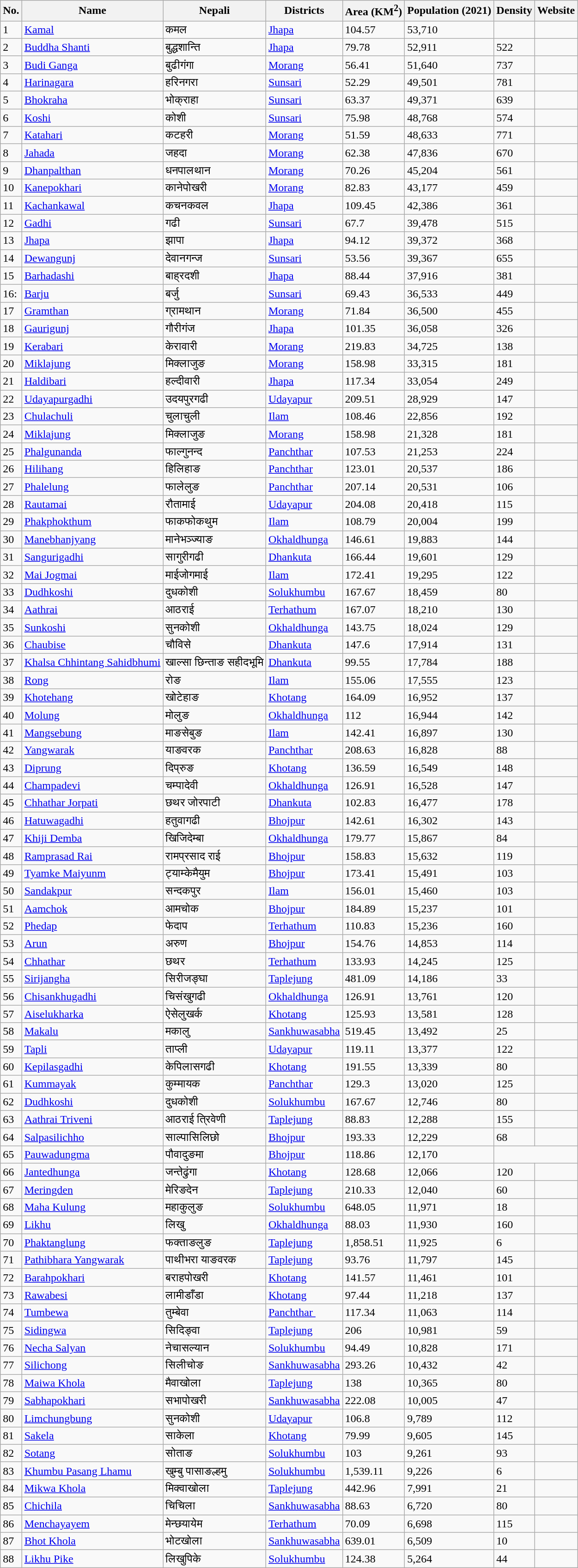<table class="wikitable sortable">
<tr>
<th>No.</th>
<th>Name</th>
<th>Nepali</th>
<th>Districts</th>
<th>Area (KM<sup>2</sup>)</th>
<th>Population (2021)</th>
<th>Density</th>
<th>Website</th>
</tr>
<tr>
<td>1</td>
<td><a href='#'>Kamal</a></td>
<td>कमल</td>
<td><a href='#'>Jhapa</a></td>
<td>104.57</td>
<td>53,710</td>
<td></td>
<td></td>
</tr>
<tr>
<td>2</td>
<td><a href='#'>Buddha Shanti</a></td>
<td>बुद्धशान्ति</td>
<td><a href='#'>Jhapa</a></td>
<td>79.78</td>
<td>52,911</td>
<td>522</td>
<td></td>
</tr>
<tr>
<td>3</td>
<td><a href='#'>Budi Ganga</a></td>
<td>बुढीगंगा</td>
<td><a href='#'>Morang</a></td>
<td>56.41</td>
<td>51,640</td>
<td>737</td>
<td></td>
</tr>
<tr>
<td>4</td>
<td><a href='#'>Harinagara</a></td>
<td>हरिनगरा</td>
<td><a href='#'>Sunsari</a></td>
<td>52.29</td>
<td>49,501</td>
<td>781</td>
<td></td>
</tr>
<tr>
<td>5</td>
<td><a href='#'>Bhokraha</a></td>
<td>भोक्राहा</td>
<td><a href='#'>Sunsari</a></td>
<td>63.37</td>
<td>49,371</td>
<td>639</td>
<td></td>
</tr>
<tr>
<td>6</td>
<td><a href='#'>Koshi</a></td>
<td>कोशी</td>
<td><a href='#'>Sunsari</a></td>
<td>75.98</td>
<td>48,768</td>
<td>574</td>
<td></td>
</tr>
<tr>
<td>7</td>
<td><a href='#'>Katahari</a></td>
<td>कटहरी</td>
<td><a href='#'>Morang</a></td>
<td>51.59</td>
<td>48,633</td>
<td>771</td>
<td></td>
</tr>
<tr>
<td>8</td>
<td><a href='#'>Jahada</a></td>
<td>जहदा</td>
<td><a href='#'>Morang</a></td>
<td>62.38</td>
<td>47,836</td>
<td>670</td>
<td></td>
</tr>
<tr>
<td>9</td>
<td><a href='#'>Dhanpalthan</a></td>
<td>धनपालथान</td>
<td><a href='#'>Morang</a></td>
<td>70.26</td>
<td>45,204</td>
<td>561</td>
<td></td>
</tr>
<tr>
<td>10</td>
<td><a href='#'>Kanepokhari</a></td>
<td>कानेपोखरी</td>
<td><a href='#'>Morang</a></td>
<td>82.83</td>
<td>43,177</td>
<td>459</td>
<td></td>
</tr>
<tr>
<td>11</td>
<td><a href='#'>Kachankawal</a></td>
<td>कचनकवल</td>
<td><a href='#'>Jhapa</a></td>
<td>109.45</td>
<td>42,386</td>
<td>361</td>
<td></td>
</tr>
<tr>
<td>12</td>
<td><a href='#'>Gadhi</a></td>
<td>गढी</td>
<td><a href='#'>Sunsari</a></td>
<td>67.7</td>
<td>39,478</td>
<td>515</td>
<td></td>
</tr>
<tr>
<td>13</td>
<td><a href='#'>Jhapa</a></td>
<td>झापा</td>
<td><a href='#'>Jhapa</a></td>
<td>94.12</td>
<td>39,372</td>
<td>368</td>
<td></td>
</tr>
<tr>
<td>14</td>
<td><a href='#'>Dewangunj</a></td>
<td>देवानगन्ज</td>
<td><a href='#'>Sunsari</a></td>
<td>53.56</td>
<td>39,367</td>
<td>655</td>
<td></td>
</tr>
<tr>
<td>15</td>
<td><a href='#'>Barhadashi</a></td>
<td>बाह्रदशी</td>
<td><a href='#'>Jhapa</a></td>
<td>88.44</td>
<td>37,916</td>
<td>381</td>
<td></td>
</tr>
<tr>
<td>16:</td>
<td><a href='#'>Barju</a></td>
<td>बर्जु</td>
<td><a href='#'>Sunsari</a></td>
<td>69.43</td>
<td>36,533</td>
<td>449</td>
<td></td>
</tr>
<tr>
<td>17</td>
<td><a href='#'>Gramthan</a></td>
<td>ग्रामथान</td>
<td><a href='#'>Morang</a></td>
<td>71.84</td>
<td>36,500</td>
<td>455</td>
<td></td>
</tr>
<tr>
<td>18</td>
<td><a href='#'>Gaurigunj</a></td>
<td>गौरीगंज</td>
<td><a href='#'>Jhapa</a></td>
<td>101.35</td>
<td>36,058</td>
<td>326</td>
<td></td>
</tr>
<tr>
<td>19</td>
<td><a href='#'>Kerabari</a></td>
<td>केरावारी</td>
<td><a href='#'>Morang</a></td>
<td>219.83</td>
<td>34,725</td>
<td>138</td>
<td></td>
</tr>
<tr>
<td>20</td>
<td><a href='#'>Miklajung</a></td>
<td>मिक्लाजुङ</td>
<td><a href='#'>Morang</a></td>
<td>158.98</td>
<td>33,315</td>
<td>181</td>
<td></td>
</tr>
<tr>
<td>21</td>
<td><a href='#'>Haldibari</a></td>
<td>हल्दीवारी</td>
<td><a href='#'>Jhapa</a></td>
<td>117.34</td>
<td>33,054</td>
<td>249</td>
<td></td>
</tr>
<tr>
<td>22</td>
<td><a href='#'>Udayapurgadhi</a></td>
<td>उदयपुरगढी</td>
<td><a href='#'>Udayapur</a></td>
<td>209.51</td>
<td>28,929</td>
<td>147</td>
<td></td>
</tr>
<tr>
<td>23</td>
<td><a href='#'>Chulachuli</a></td>
<td>चुलाचुली</td>
<td><a href='#'>Ilam</a></td>
<td>108.46</td>
<td>22,856</td>
<td>192</td>
<td></td>
</tr>
<tr>
<td>24</td>
<td><a href='#'>Miklajung</a></td>
<td>मिक्लाजुङ</td>
<td><a href='#'>Morang</a></td>
<td>158.98</td>
<td>21,328</td>
<td>181</td>
<td></td>
</tr>
<tr>
<td>25</td>
<td><a href='#'>Phalgunanda</a></td>
<td>फाल्गुनन्द</td>
<td><a href='#'>Panchthar</a></td>
<td>107.53</td>
<td>21,253</td>
<td>224</td>
<td></td>
</tr>
<tr>
<td>26</td>
<td><a href='#'>Hilihang</a></td>
<td>हिलिहाङ</td>
<td><a href='#'>Panchthar</a></td>
<td>123.01</td>
<td>20,537</td>
<td>186</td>
<td></td>
</tr>
<tr>
<td>27</td>
<td><a href='#'>Phalelung</a></td>
<td>फालेलुङ</td>
<td><a href='#'>Panchthar</a></td>
<td>207.14</td>
<td>20,531</td>
<td>106</td>
<td></td>
</tr>
<tr>
<td>28</td>
<td><a href='#'>Rautamai</a></td>
<td>रौतामाई</td>
<td><a href='#'>Udayapur</a></td>
<td>204.08</td>
<td>20,418</td>
<td>115</td>
<td></td>
</tr>
<tr>
<td>29</td>
<td><a href='#'>Phakphokthum</a></td>
<td>फाकफोकथुम</td>
<td><a href='#'>Ilam</a></td>
<td>108.79</td>
<td>20,004</td>
<td>199</td>
<td></td>
</tr>
<tr>
<td>30</td>
<td><a href='#'>Manebhanjyang</a></td>
<td>मानेभञ्ज्याङ</td>
<td><a href='#'>Okhaldhunga</a></td>
<td>146.61</td>
<td>19,883</td>
<td>144</td>
<td></td>
</tr>
<tr>
<td>31</td>
<td><a href='#'>Sangurigadhi</a></td>
<td>सागुरीगढी</td>
<td><a href='#'>Dhankuta</a></td>
<td>166.44</td>
<td>19,601</td>
<td>129</td>
<td></td>
</tr>
<tr>
<td>32</td>
<td><a href='#'>Mai Jogmai</a></td>
<td>माईजोगमाई</td>
<td><a href='#'>Ilam</a></td>
<td>172.41</td>
<td>19,295</td>
<td>122</td>
<td></td>
</tr>
<tr>
<td>33</td>
<td><a href='#'>Dudhkoshi</a></td>
<td>दुधकोशी</td>
<td><a href='#'>Solukhumbu</a></td>
<td>167.67</td>
<td>18,459</td>
<td>80</td>
<td></td>
</tr>
<tr>
<td>34</td>
<td><a href='#'>Aathrai</a></td>
<td>आठराई</td>
<td><a href='#'>Terhathum</a></td>
<td>167.07</td>
<td>18,210</td>
<td>130</td>
<td></td>
</tr>
<tr>
<td>35</td>
<td><a href='#'>Sunkoshi</a></td>
<td>सुनकोशी</td>
<td><a href='#'>Okhaldhunga</a></td>
<td>143.75</td>
<td>18,024</td>
<td>129</td>
<td></td>
</tr>
<tr>
<td>36</td>
<td><a href='#'>Chaubise</a></td>
<td>चौविसे</td>
<td><a href='#'>Dhankuta</a></td>
<td>147.6</td>
<td>17,914</td>
<td>131</td>
<td></td>
</tr>
<tr>
<td>37</td>
<td><a href='#'>Khalsa Chhintang Sahidbhumi</a></td>
<td>खाल्सा छिन्ताङ सहीदभूमि</td>
<td><a href='#'>Dhankuta</a></td>
<td>99.55</td>
<td>17,784</td>
<td>188</td>
<td></td>
</tr>
<tr>
<td>38</td>
<td><a href='#'>Rong</a></td>
<td>रोङ</td>
<td><a href='#'>Ilam</a></td>
<td>155.06</td>
<td>17,555</td>
<td>123</td>
<td></td>
</tr>
<tr>
<td>39</td>
<td><a href='#'>Khotehang</a></td>
<td>खोटेहाङ</td>
<td><a href='#'>Khotang</a></td>
<td>164.09</td>
<td>16,952</td>
<td>137</td>
<td></td>
</tr>
<tr>
<td>40</td>
<td><a href='#'>Molung</a></td>
<td>मोलुङ</td>
<td><a href='#'>Okhaldhunga</a></td>
<td>112</td>
<td>16,944</td>
<td>142</td>
<td></td>
</tr>
<tr>
<td>41</td>
<td><a href='#'>Mangsebung</a></td>
<td>माङसेबुङ</td>
<td><a href='#'>Ilam</a></td>
<td>142.41</td>
<td>16,897</td>
<td>130</td>
<td></td>
</tr>
<tr>
<td>42</td>
<td><a href='#'>Yangwarak</a></td>
<td>याङवरक</td>
<td><a href='#'>Panchthar</a></td>
<td>208.63</td>
<td>16,828</td>
<td>88</td>
<td></td>
</tr>
<tr>
<td>43</td>
<td><a href='#'>Diprung</a></td>
<td>दिप्रुङ</td>
<td><a href='#'>Khotang</a></td>
<td>136.59</td>
<td>16,549</td>
<td>148</td>
<td></td>
</tr>
<tr>
<td>44</td>
<td><a href='#'>Champadevi</a></td>
<td>चम्पादेवी</td>
<td><a href='#'>Okhaldhunga</a></td>
<td>126.91</td>
<td>16,528</td>
<td>147</td>
<td></td>
</tr>
<tr>
<td>45</td>
<td><a href='#'>Chhathar Jorpati</a></td>
<td>छथर जोरपाटी</td>
<td><a href='#'>Dhankuta</a></td>
<td>102.83</td>
<td>16,477</td>
<td>178</td>
<td></td>
</tr>
<tr>
<td>46</td>
<td><a href='#'>Hatuwagadhi</a></td>
<td>हतुवागढी</td>
<td><a href='#'>Bhojpur</a></td>
<td>142.61</td>
<td>16,302</td>
<td>143</td>
<td></td>
</tr>
<tr>
<td>47</td>
<td><a href='#'>Khiji Demba</a></td>
<td>खिजिदेम्बा</td>
<td><a href='#'>Okhaldhunga</a></td>
<td>179.77</td>
<td>15,867</td>
<td>84</td>
<td></td>
</tr>
<tr>
<td>48</td>
<td><a href='#'>Ramprasad Rai</a></td>
<td>रामप्रसाद राई</td>
<td><a href='#'>Bhojpur</a></td>
<td>158.83</td>
<td>15,632</td>
<td>119</td>
<td></td>
</tr>
<tr>
<td>49</td>
<td><a href='#'>Tyamke Maiyunm</a></td>
<td>ट्याम्केमैयुम</td>
<td><a href='#'>Bhojpur</a></td>
<td>173.41</td>
<td>15,491</td>
<td>103</td>
<td></td>
</tr>
<tr>
<td>50</td>
<td><a href='#'>Sandakpur</a></td>
<td>सन्दकपुर</td>
<td><a href='#'>Ilam</a></td>
<td>156.01</td>
<td>15,460</td>
<td>103</td>
<td></td>
</tr>
<tr>
<td>51</td>
<td><a href='#'>Aamchok</a></td>
<td>आमचोक</td>
<td><a href='#'>Bhojpur</a></td>
<td>184.89</td>
<td>15,237</td>
<td>101</td>
<td></td>
</tr>
<tr>
<td>52</td>
<td><a href='#'>Phedap</a></td>
<td>फेदाप</td>
<td><a href='#'>Terhathum</a></td>
<td>110.83</td>
<td>15,236</td>
<td>160</td>
<td></td>
</tr>
<tr>
<td>53</td>
<td><a href='#'>Arun</a></td>
<td>अरुण</td>
<td><a href='#'>Bhojpur</a></td>
<td>154.76</td>
<td>14,853</td>
<td>114</td>
<td></td>
</tr>
<tr>
<td>54</td>
<td><a href='#'>Chhathar</a></td>
<td>छथर</td>
<td><a href='#'>Terhathum</a></td>
<td>133.93</td>
<td>14,245</td>
<td>125</td>
<td></td>
</tr>
<tr>
<td>55</td>
<td><a href='#'>Sirijangha</a></td>
<td>सिरीजङ्घा</td>
<td><a href='#'>Taplejung</a></td>
<td>481.09</td>
<td>14,186</td>
<td>33</td>
<td></td>
</tr>
<tr>
<td>56</td>
<td><a href='#'>Chisankhugadhi</a></td>
<td>चिसंखुगढी</td>
<td><a href='#'>Okhaldhunga</a></td>
<td>126.91</td>
<td>13,761</td>
<td>120</td>
<td></td>
</tr>
<tr>
<td>57</td>
<td><a href='#'>Aiselukharka</a></td>
<td>ऐसेलुखर्क</td>
<td><a href='#'>Khotang</a></td>
<td>125.93</td>
<td>13,581</td>
<td>128</td>
<td></td>
</tr>
<tr>
<td>58</td>
<td><a href='#'>Makalu</a></td>
<td>मकालु</td>
<td><a href='#'>Sankhuwasabha</a></td>
<td>519.45</td>
<td>13,492</td>
<td>25</td>
<td></td>
</tr>
<tr>
<td>59</td>
<td><a href='#'>Tapli</a></td>
<td>ताप्ली</td>
<td><a href='#'>Udayapur</a></td>
<td>119.11</td>
<td>13,377</td>
<td>122</td>
<td></td>
</tr>
<tr>
<td>60</td>
<td><a href='#'>Kepilasgadhi</a></td>
<td>केपिलासगढी</td>
<td><a href='#'>Khotang</a></td>
<td>191.55</td>
<td>13,339</td>
<td>80</td>
<td></td>
</tr>
<tr>
<td>61</td>
<td><a href='#'>Kummayak</a></td>
<td>कुम्मायक</td>
<td><a href='#'>Panchthar</a></td>
<td>129.3</td>
<td>13,020</td>
<td>125</td>
<td></td>
</tr>
<tr>
<td>62</td>
<td><a href='#'>Dudhkoshi</a></td>
<td>दुधकोशी</td>
<td><a href='#'>Solukhumbu</a></td>
<td>167.67</td>
<td>12,746</td>
<td>80</td>
<td></td>
</tr>
<tr>
<td>63</td>
<td><a href='#'>Aathrai Triveni</a></td>
<td>आठराई त्रिवेणी</td>
<td><a href='#'>Taplejung</a></td>
<td>88.83</td>
<td>12,288</td>
<td>155</td>
<td></td>
</tr>
<tr>
<td>64</td>
<td><a href='#'>Salpasilichho</a></td>
<td>साल्पासिलिछो</td>
<td><a href='#'>Bhojpur</a></td>
<td>193.33</td>
<td>12,229</td>
<td>68</td>
<td></td>
</tr>
<tr>
<td>65</td>
<td><a href='#'>Pauwadungma</a></td>
<td>पौवादुङमा</td>
<td><a href='#'>Bhojpur</a></td>
<td>118.86</td>
<td>12,170</td>
</tr>
<tr>
<td>66</td>
<td><a href='#'>Jantedhunga</a></td>
<td>जन्तेढुंगा</td>
<td><a href='#'>Khotang</a></td>
<td>128.68</td>
<td>12,066</td>
<td>120</td>
<td></td>
</tr>
<tr>
<td>67</td>
<td><a href='#'>Meringden</a></td>
<td>मेरिङदेन</td>
<td><a href='#'>Taplejung</a></td>
<td>210.33</td>
<td>12,040</td>
<td>60</td>
<td></td>
</tr>
<tr>
<td>68</td>
<td><a href='#'>Maha Kulung</a></td>
<td>महाकुलुङ</td>
<td><a href='#'>Solukhumbu</a></td>
<td>648.05</td>
<td>11,971</td>
<td>18</td>
<td></td>
</tr>
<tr>
<td>69</td>
<td><a href='#'>Likhu</a></td>
<td>लिखु</td>
<td><a href='#'>Okhaldhunga</a></td>
<td>88.03</td>
<td>11,930</td>
<td>160</td>
<td></td>
</tr>
<tr>
<td>70</td>
<td><a href='#'>Phaktanglung</a></td>
<td>फक्ताङलुङ</td>
<td><a href='#'>Taplejung</a></td>
<td>1,858.51</td>
<td>11,925</td>
<td>6</td>
<td></td>
</tr>
<tr>
<td>71</td>
<td><a href='#'>Pathibhara Yangwarak</a></td>
<td>पाथीभरा याङवरक</td>
<td><a href='#'>Taplejung</a></td>
<td>93.76</td>
<td>11,797</td>
<td>145</td>
<td></td>
</tr>
<tr>
<td>72</td>
<td><a href='#'>Barahpokhari</a></td>
<td>बराहपोखरी</td>
<td><a href='#'>Khotang</a></td>
<td>141.57</td>
<td>11,461</td>
<td>101</td>
<td></td>
</tr>
<tr>
<td>73</td>
<td><a href='#'>Rawabesi</a></td>
<td>लामीडाँडा</td>
<td><a href='#'>Khotang</a></td>
<td>97.44</td>
<td>11,218</td>
<td>137</td>
<td></td>
</tr>
<tr>
<td>74</td>
<td><a href='#'>Tumbewa</a></td>
<td>तुम्बेवा</td>
<td><a href='#'>Panchthar </a></td>
<td>117.34</td>
<td>11,063</td>
<td>114</td>
<td></td>
</tr>
<tr>
<td>75</td>
<td><a href='#'>Sidingwa</a></td>
<td>सिदिङ्वा</td>
<td><a href='#'>Taplejung</a></td>
<td>206</td>
<td>10,981</td>
<td>59</td>
<td></td>
</tr>
<tr>
<td>76</td>
<td><a href='#'>Necha Salyan</a></td>
<td>नेचासल्यान</td>
<td><a href='#'>Solukhumbu</a></td>
<td>94.49</td>
<td>10,828</td>
<td>171</td>
<td></td>
</tr>
<tr>
<td>77</td>
<td><a href='#'>Silichong</a></td>
<td>सिलीचोङ</td>
<td><a href='#'>Sankhuwasabha</a></td>
<td>293.26</td>
<td>10,432</td>
<td>42</td>
<td></td>
</tr>
<tr>
<td>78</td>
<td><a href='#'>Maiwa Khola</a></td>
<td>मैवाखोला</td>
<td><a href='#'>Taplejung</a></td>
<td>138</td>
<td>10,365</td>
<td>80</td>
<td></td>
</tr>
<tr>
<td>79</td>
<td><a href='#'>Sabhapokhari</a></td>
<td>सभापोखरी</td>
<td><a href='#'>Sankhuwasabha</a></td>
<td>222.08</td>
<td>10,005</td>
<td>47</td>
<td></td>
</tr>
<tr>
<td>80</td>
<td><a href='#'>Limchungbung</a></td>
<td>सुनकोशी</td>
<td><a href='#'>Udayapur</a></td>
<td>106.8</td>
<td>9,789</td>
<td>112</td>
<td></td>
</tr>
<tr>
<td>81</td>
<td><a href='#'>Sakela</a></td>
<td>साकेला</td>
<td><a href='#'>Khotang</a></td>
<td>79.99</td>
<td>9,605</td>
<td>145</td>
<td></td>
</tr>
<tr>
<td>82</td>
<td><a href='#'>Sotang</a></td>
<td>सोताङ</td>
<td><a href='#'>Solukhumbu</a></td>
<td>103</td>
<td>9,261</td>
<td>93</td>
<td></td>
</tr>
<tr>
<td>83</td>
<td><a href='#'>Khumbu Pasang Lhamu</a></td>
<td>खुम्बु पासाङल्हमु</td>
<td><a href='#'>Solukhumbu</a></td>
<td>1,539.11</td>
<td>9,226</td>
<td>6</td>
<td></td>
</tr>
<tr>
<td>84</td>
<td><a href='#'>Mikwa Khola</a></td>
<td>मिक्वाखोला</td>
<td><a href='#'>Taplejung</a></td>
<td>442.96</td>
<td>7,991</td>
<td>21</td>
<td></td>
</tr>
<tr>
<td>85</td>
<td><a href='#'>Chichila</a></td>
<td>चिचिला</td>
<td><a href='#'>Sankhuwasabha</a></td>
<td>88.63</td>
<td>6,720</td>
<td>80</td>
<td></td>
</tr>
<tr>
<td>86</td>
<td><a href='#'>Menchayayem</a></td>
<td>मेन्छयायेम</td>
<td><a href='#'>Terhathum</a></td>
<td>70.09</td>
<td>6,698</td>
<td>115</td>
<td></td>
</tr>
<tr>
<td>87</td>
<td><a href='#'>Bhot Khola</a></td>
<td>भोटखोला</td>
<td><a href='#'>Sankhuwasabha</a></td>
<td>639.01</td>
<td>6,509</td>
<td>10</td>
<td></td>
</tr>
<tr>
<td>88</td>
<td><a href='#'>Likhu Pike</a></td>
<td>लिखुपिके</td>
<td><a href='#'>Solukhumbu</a></td>
<td>124.38</td>
<td>5,264</td>
<td>44</td>
<td></td>
</tr>
</table>
